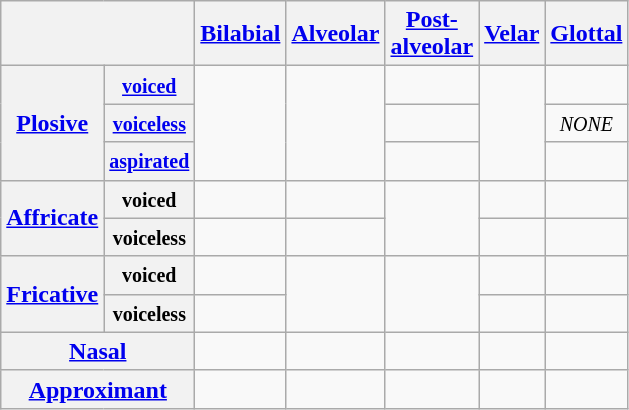<table class="wikitable" style=text-align:center>
<tr>
<th colspan=2></th>
<th><a href='#'>Bilabial</a></th>
<th><a href='#'>Alveolar</a></th>
<th><a href='#'>Post-<br>alveolar</a></th>
<th><a href='#'>Velar</a></th>
<th><a href='#'>Glottal</a></th>
</tr>
<tr>
<th rowspan=3><a href='#'>Plosive</a></th>
<th><small><a href='#'>voiced</a></small></th>
<td rowspan=3>   <br> <br>   </td>
<td rowspan=3>   <br> <br>   </td>
<td></td>
<td rowspan=3>   <br> <br>   </td>
<td></td>
</tr>
<tr>
<th><small><a href='#'>voiceless</a></small></th>
<td></td>
<td> <small><em>NONE</em></small></td>
</tr>
<tr>
<th><small><a href='#'>aspirated</a></small></th>
<td></td>
<td></td>
</tr>
<tr>
<th rowspan=2><a href='#'>Affricate</a></th>
<th><small>voiced</small></th>
<td></td>
<td></td>
<td rowspan=2> <br>   </td>
<td></td>
<td></td>
</tr>
<tr>
<th><small>voiceless</small></th>
<td></td>
<td></td>
<td></td>
<td></td>
</tr>
<tr>
<th rowspan=2><a href='#'>Fricative</a></th>
<th><small>voiced</small></th>
<td></td>
<td rowspan=2> <br>   </td>
<td rowspan=2> <br>   </td>
<td></td>
<td></td>
</tr>
<tr>
<th><small>voiceless</small></th>
<td></td>
<td></td>
<td> </td>
</tr>
<tr>
<th colspan=2><a href='#'>Nasal</a></th>
<td> </td>
<td> </td>
<td></td>
<td></td>
<td></td>
</tr>
<tr>
<th colspan=2><a href='#'>Approximant</a></th>
<td> </td>
<td></td>
<td> </td>
<td></td>
<td></td>
</tr>
</table>
